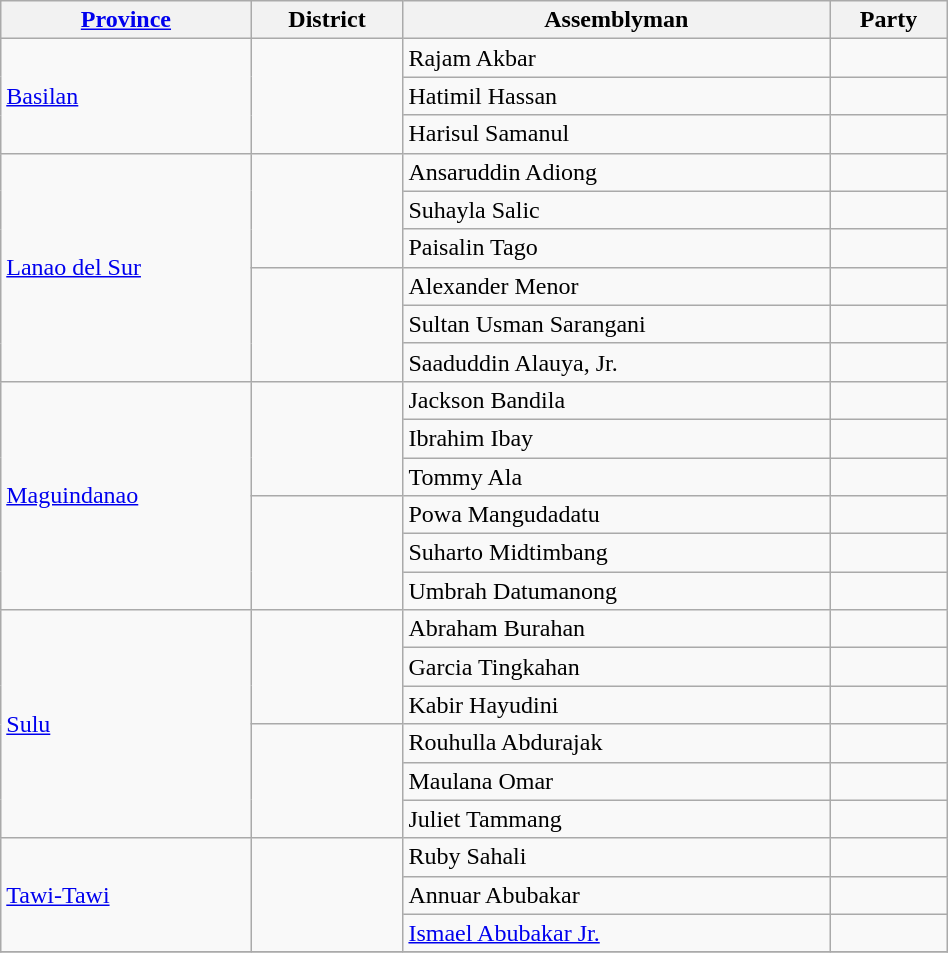<table class="wikitable" width=50%; colspan= 4>
<tr>
<th><a href='#'>Province</a></th>
<th>District</th>
<th>Assemblyman</th>
<th>Party</th>
</tr>
<tr>
<td rowspan=3><a href='#'>Basilan</a></td>
<td rowspan=3></td>
<td>Rajam Akbar</td>
<td></td>
</tr>
<tr>
<td>Hatimil Hassan</td>
<td></td>
</tr>
<tr>
<td>Harisul Samanul</td>
<td></td>
</tr>
<tr>
<td rowspan=6><a href='#'>Lanao del Sur</a></td>
<td rowspan=3></td>
<td>Ansaruddin Adiong</td>
<td></td>
</tr>
<tr>
<td>Suhayla Salic</td>
<td></td>
</tr>
<tr>
<td>Paisalin Tago</td>
<td></td>
</tr>
<tr>
<td rowspan=3></td>
<td>Alexander Menor</td>
<td></td>
</tr>
<tr>
<td>Sultan Usman Sarangani</td>
<td></td>
</tr>
<tr>
<td>Saaduddin Alauya, Jr.</td>
<td></td>
</tr>
<tr>
<td rowspan=6><a href='#'>Maguindanao</a></td>
<td rowspan=3></td>
<td>Jackson Bandila</td>
<td></td>
</tr>
<tr>
<td>Ibrahim Ibay</td>
<td></td>
</tr>
<tr>
<td>Tommy Ala</td>
<td></td>
</tr>
<tr>
<td rowspan=3></td>
<td>Powa Mangudadatu</td>
<td></td>
</tr>
<tr>
<td>Suharto Midtimbang</td>
<td></td>
</tr>
<tr>
<td>Umbrah Datumanong</td>
<td></td>
</tr>
<tr>
<td rowspan=6><a href='#'>Sulu</a></td>
<td rowspan=3></td>
<td>Abraham Burahan</td>
<td></td>
</tr>
<tr>
<td>Garcia Tingkahan</td>
<td></td>
</tr>
<tr>
<td>Kabir Hayudini</td>
<td></td>
</tr>
<tr>
<td rowspan=3></td>
<td>Rouhulla Abdurajak</td>
<td></td>
</tr>
<tr>
<td>Maulana Omar</td>
<td></td>
</tr>
<tr>
<td>Juliet Tammang</td>
<td></td>
</tr>
<tr>
<td rowspan=3><a href='#'>Tawi-Tawi</a></td>
<td rowspan=3></td>
<td>Ruby Sahali</td>
<td></td>
</tr>
<tr>
<td>Annuar Abubakar</td>
<td></td>
</tr>
<tr>
<td><a href='#'>Ismael Abubakar Jr.</a></td>
<td></td>
</tr>
<tr>
</tr>
</table>
